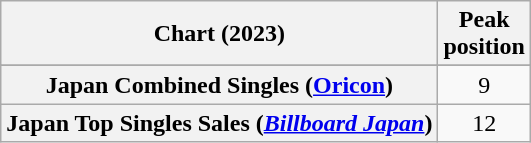<table class="wikitable sortable plainrowheaders" style="text-align:center">
<tr>
<th scope="col">Chart (2023)</th>
<th scope="col">Peak<br>position</th>
</tr>
<tr>
</tr>
<tr>
<th scope="row">Japan Combined Singles (<a href='#'>Oricon</a>)</th>
<td>9</td>
</tr>
<tr>
<th scope="row">Japan Top Singles Sales (<em><a href='#'>Billboard Japan</a></em>)</th>
<td>12</td>
</tr>
</table>
